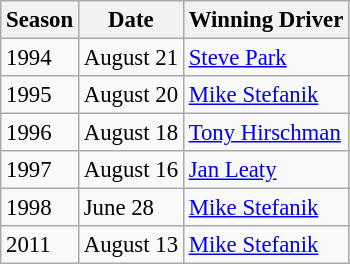<table class="wikitable" style="font-size: 95%;">
<tr>
<th>Season</th>
<th>Date</th>
<th>Winning Driver</th>
</tr>
<tr>
<td>1994</td>
<td>August 21</td>
<td> <a href='#'>Steve Park</a></td>
</tr>
<tr>
<td>1995</td>
<td>August 20</td>
<td> <a href='#'>Mike Stefanik</a></td>
</tr>
<tr>
<td>1996</td>
<td>August 18</td>
<td> <a href='#'>Tony Hirschman</a></td>
</tr>
<tr>
<td>1997</td>
<td>August 16</td>
<td> <a href='#'>Jan Leaty</a></td>
</tr>
<tr>
<td>1998</td>
<td>June 28</td>
<td> <a href='#'>Mike Stefanik</a></td>
</tr>
<tr>
<td>2011</td>
<td>August 13</td>
<td> <a href='#'>Mike Stefanik</a></td>
</tr>
</table>
